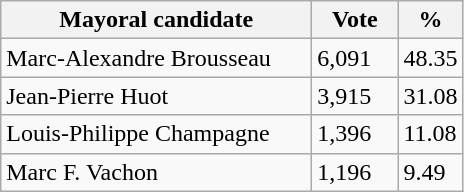<table class="wikitable">
<tr>
<th bgcolor="#DDDDFF" width="200px">Mayoral candidate</th>
<th bgcolor="#DDDDFF" width="50px">Vote</th>
<th bgcolor="#DDDDFF" width="30px">%</th>
</tr>
<tr>
<td>Marc-Alexandre Brousseau</td>
<td>6,091</td>
<td>48.35</td>
</tr>
<tr>
<td>Jean-Pierre Huot</td>
<td>3,915</td>
<td>31.08</td>
</tr>
<tr>
<td>Louis-Philippe Champagne</td>
<td>1,396</td>
<td>11.08</td>
</tr>
<tr>
<td>Marc F. Vachon</td>
<td>1,196</td>
<td>9.49</td>
</tr>
</table>
